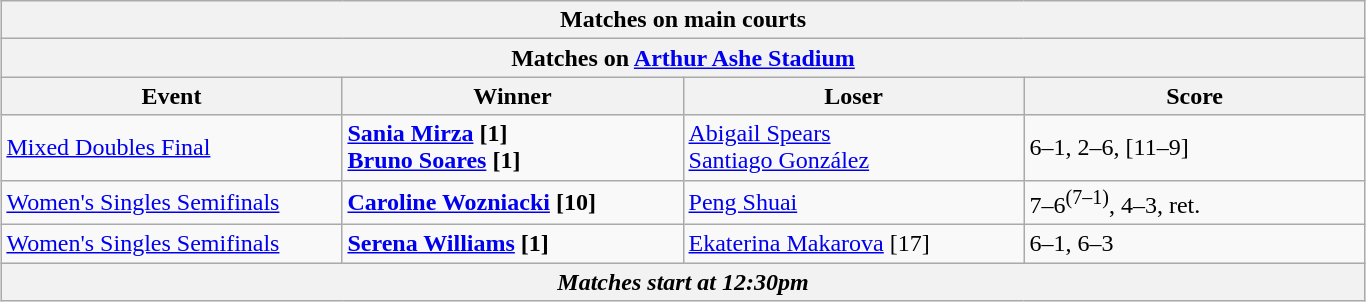<table class="wikitable collapsible uncollapsed" style="margin:auto;">
<tr>
<th colspan="4" style="white-space:nowrap;">Matches on main courts</th>
</tr>
<tr>
<th colspan="4"><strong>Matches on <a href='#'>Arthur Ashe Stadium</a></strong></th>
</tr>
<tr>
<th width=220>Event</th>
<th width=220>Winner</th>
<th width=220>Loser</th>
<th width=220>Score</th>
</tr>
<tr>
<td><a href='#'>Mixed Doubles Final</a></td>
<td><strong> <a href='#'>Sania Mirza</a> [1] <br>  <a href='#'>Bruno Soares</a> [1]</strong></td>
<td> <a href='#'>Abigail Spears</a> <br>  <a href='#'>Santiago González</a></td>
<td>6–1, 2–6, [11–9]</td>
</tr>
<tr>
<td><a href='#'>Women's Singles Semifinals</a></td>
<td><strong> <a href='#'>Caroline Wozniacki</a> [10]</strong></td>
<td> <a href='#'>Peng Shuai</a></td>
<td>7–6<sup>(7–1)</sup>, 4–3, ret.</td>
</tr>
<tr>
<td><a href='#'>Women's Singles Semifinals</a></td>
<td><strong> <a href='#'>Serena Williams</a> [1]</strong></td>
<td> <a href='#'>Ekaterina Makarova</a> [17]</td>
<td>6–1, 6–3</td>
</tr>
<tr>
<th colspan=4><em>Matches start at 12:30pm</em></th>
</tr>
</table>
